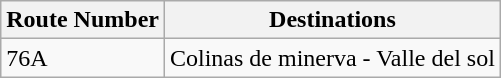<table class="wikitable">
<tr>
<th>Route Number</th>
<th>Destinations</th>
</tr>
<tr>
<td>76A</td>
<td>Colinas de minerva - Valle del sol</td>
</tr>
</table>
